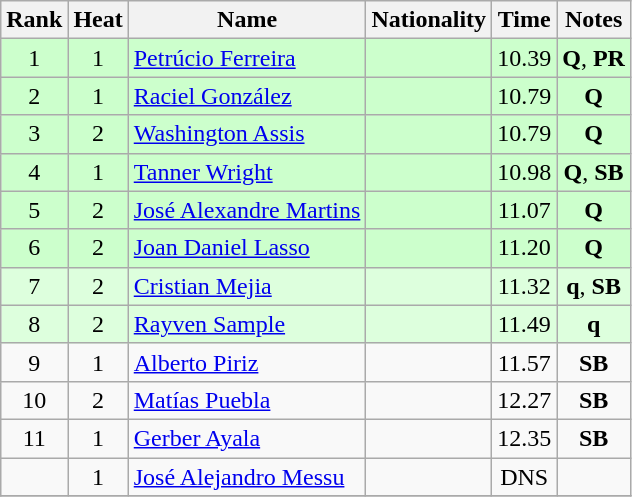<table class="wikitable sortable" style="text-align:center">
<tr>
<th>Rank</th>
<th>Heat</th>
<th>Name</th>
<th>Nationality</th>
<th>Time</th>
<th>Notes</th>
</tr>
<tr bgcolor=ccffcc>
<td>1</td>
<td>1</td>
<td align=left><a href='#'>Petrúcio Ferreira</a></td>
<td align=left></td>
<td>10.39</td>
<td><strong>Q</strong>, <strong>PR</strong></td>
</tr>
<tr bgcolor=ccffcc>
<td>2</td>
<td>1</td>
<td align=left><a href='#'>Raciel González</a></td>
<td align=left></td>
<td>10.79</td>
<td><strong>Q</strong></td>
</tr>
<tr bgcolor=ccffcc>
<td>3</td>
<td>2</td>
<td align=left><a href='#'>Washington Assis</a></td>
<td align=left></td>
<td>10.79</td>
<td><strong>Q</strong></td>
</tr>
<tr bgcolor=ccffcc>
<td>4</td>
<td>1</td>
<td align=left><a href='#'>Tanner Wright</a></td>
<td align=left></td>
<td>10.98</td>
<td><strong>Q</strong>, <strong>SB</strong></td>
</tr>
<tr bgcolor=ccffcc>
<td>5</td>
<td>2</td>
<td align=left><a href='#'>José Alexandre Martins</a></td>
<td align=left></td>
<td>11.07</td>
<td><strong>Q</strong></td>
</tr>
<tr bgcolor=ccffcc>
<td>6</td>
<td>2</td>
<td align=left><a href='#'>Joan Daniel Lasso</a></td>
<td align=left></td>
<td>11.20</td>
<td><strong>Q</strong></td>
</tr>
<tr bgcolor=ddffdd>
<td>7</td>
<td>2</td>
<td align=left><a href='#'>Cristian Mejia</a></td>
<td align=left></td>
<td>11.32</td>
<td><strong>q</strong>, <strong>SB</strong></td>
</tr>
<tr bgcolor=ddffdd>
<td>8</td>
<td>2</td>
<td align=left><a href='#'>Rayven Sample</a></td>
<td align=left></td>
<td>11.49</td>
<td><strong>q</strong></td>
</tr>
<tr>
<td>9</td>
<td>1</td>
<td align=left><a href='#'>Alberto Piriz</a></td>
<td align=left></td>
<td>11.57</td>
<td><strong>SB</strong></td>
</tr>
<tr>
<td>10</td>
<td>2</td>
<td align=left><a href='#'>Matías Puebla</a></td>
<td align=left></td>
<td>12.27</td>
<td><strong>SB</strong></td>
</tr>
<tr>
<td>11</td>
<td>1</td>
<td align=left><a href='#'>Gerber Ayala</a></td>
<td align=left></td>
<td>12.35</td>
<td><strong>SB</strong></td>
</tr>
<tr>
<td></td>
<td>1</td>
<td align=left><a href='#'>José Alejandro Messu</a></td>
<td align=left></td>
<td>DNS</td>
<td></td>
</tr>
<tr>
</tr>
</table>
